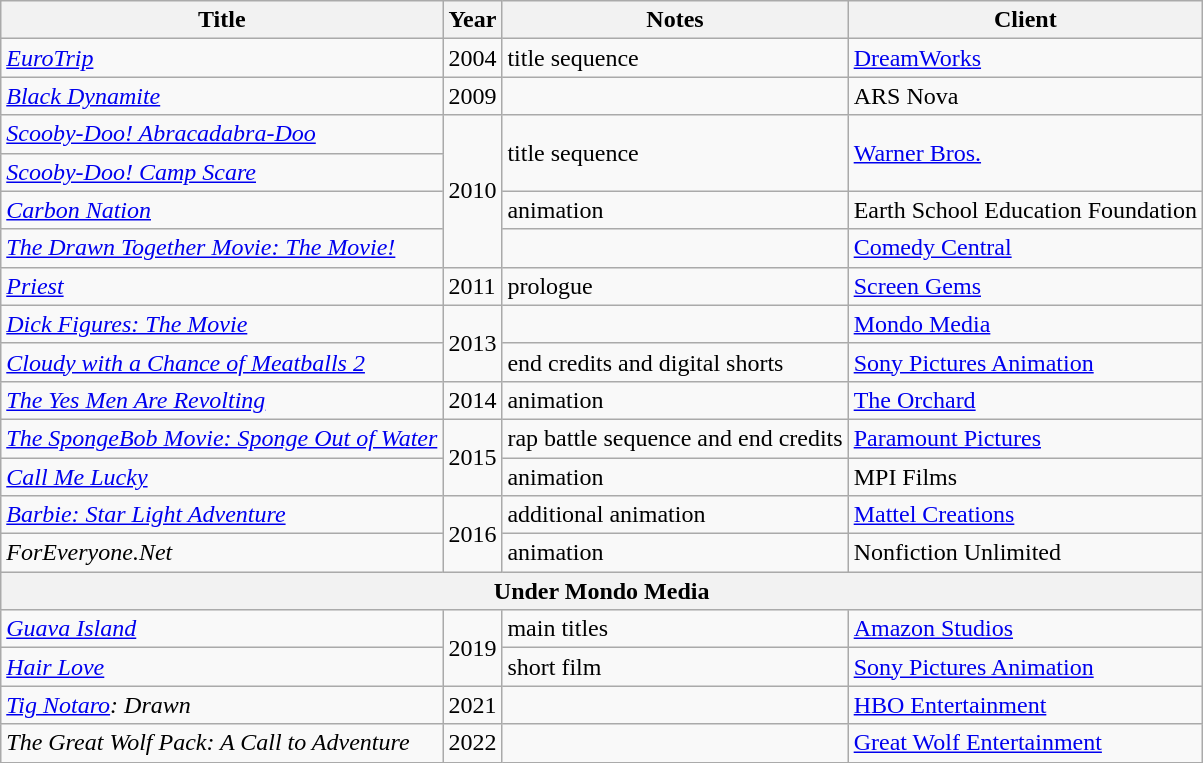<table class="wikitable sortable">
<tr>
<th>Title</th>
<th>Year</th>
<th>Notes</th>
<th>Client</th>
</tr>
<tr>
<td><em><a href='#'>EuroTrip</a></em></td>
<td>2004</td>
<td>title sequence</td>
<td><a href='#'>DreamWorks</a></td>
</tr>
<tr>
<td><em><a href='#'>Black Dynamite</a></em></td>
<td>2009</td>
<td></td>
<td>ARS Nova</td>
</tr>
<tr>
<td><em><a href='#'>Scooby-Doo! Abracadabra-Doo</a></em></td>
<td rowspan=4>2010</td>
<td rowspan=2>title sequence</td>
<td rowspan=2><a href='#'>Warner Bros.</a></td>
</tr>
<tr>
<td><em><a href='#'>Scooby-Doo! Camp Scare</a></em></td>
</tr>
<tr>
<td><em><a href='#'>Carbon Nation</a></em></td>
<td>animation</td>
<td>Earth School Education Foundation</td>
</tr>
<tr>
<td><em><a href='#'>The Drawn Together Movie: The Movie!</a></em></td>
<td></td>
<td><a href='#'>Comedy Central</a></td>
</tr>
<tr>
<td><em><a href='#'>Priest</a></em></td>
<td>2011</td>
<td>prologue</td>
<td><a href='#'>Screen Gems</a></td>
</tr>
<tr>
<td><em><a href='#'>Dick Figures: The Movie</a></em></td>
<td rowspan=2>2013</td>
<td></td>
<td><a href='#'>Mondo Media</a></td>
</tr>
<tr>
<td><em><a href='#'>Cloudy with a Chance of Meatballs 2</a></em></td>
<td>end credits and digital shorts</td>
<td><a href='#'>Sony Pictures Animation</a></td>
</tr>
<tr>
<td><em><a href='#'>The Yes Men Are Revolting</a></em></td>
<td>2014</td>
<td>animation</td>
<td><a href='#'>The Orchard</a></td>
</tr>
<tr>
<td><em><a href='#'>The SpongeBob Movie: Sponge Out of Water</a></em></td>
<td rowspan=2>2015</td>
<td>rap battle sequence and end credits</td>
<td><a href='#'>Paramount Pictures</a></td>
</tr>
<tr>
<td><em><a href='#'>Call Me Lucky</a></em></td>
<td>animation</td>
<td>MPI Films</td>
</tr>
<tr>
<td><em><a href='#'>Barbie: Star Light Adventure</a></em></td>
<td rowspan=2>2016</td>
<td>additional animation</td>
<td><a href='#'>Mattel Creations</a></td>
</tr>
<tr>
<td><em>ForEveryone.Net</em></td>
<td>animation</td>
<td>Nonfiction Unlimited</td>
</tr>
<tr>
<th colspan="4">Under Mondo Media</th>
</tr>
<tr>
<td><em><a href='#'>Guava Island</a></em></td>
<td rowspan=2>2019</td>
<td>main titles</td>
<td><a href='#'>Amazon Studios</a></td>
</tr>
<tr>
<td><em><a href='#'>Hair Love</a></em></td>
<td>short film</td>
<td><a href='#'>Sony Pictures Animation</a></td>
</tr>
<tr>
<td><em><a href='#'>Tig Notaro</a>: Drawn</em></td>
<td>2021</td>
<td></td>
<td><a href='#'>HBO Entertainment</a></td>
</tr>
<tr>
<td><em>The Great Wolf Pack: A Call to Adventure</em></td>
<td>2022</td>
<td></td>
<td><a href='#'>Great Wolf Entertainment</a></td>
</tr>
</table>
